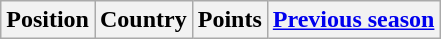<table class="wikitable">
<tr>
<th>Position</th>
<th>Country</th>
<th>Points</th>
<th><a href='#'>Previous season</a><br></th>
</tr>
</table>
